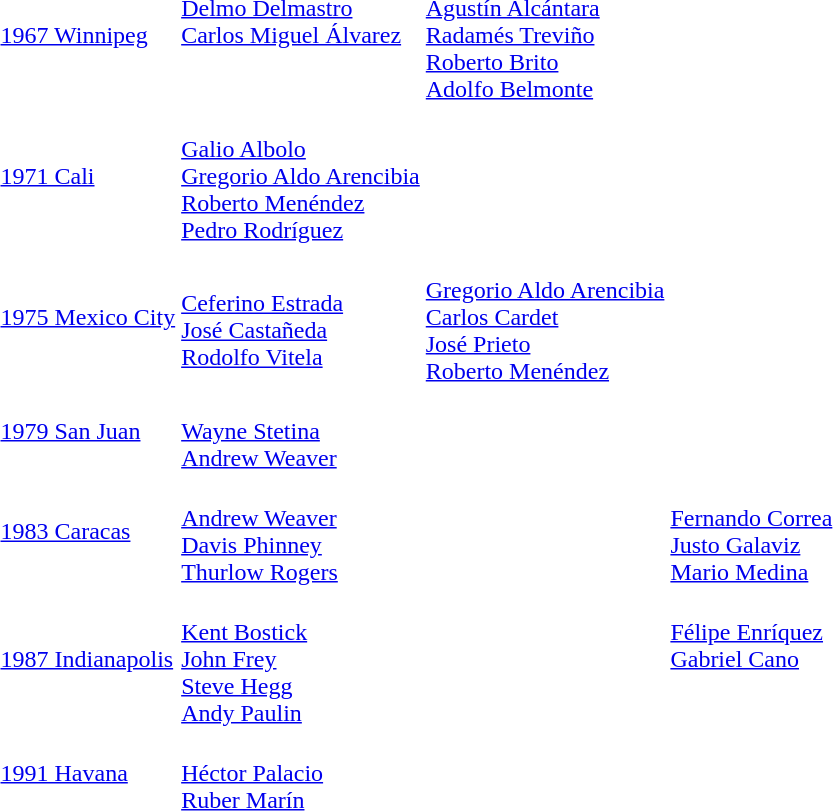<table>
<tr>
<td><a href='#'>1967 Winnipeg</a></td>
<td valign=top><br><a href='#'>Delmo Delmastro</a><br><a href='#'>Carlos Miguel Álvarez</a></td>
<td><br><a href='#'>Agustín Alcántara</a><br><a href='#'>Radamés Treviño</a><br><a href='#'>Roberto Brito</a><br><a href='#'>Adolfo Belmonte</a></td>
<td valign=top></td>
</tr>
<tr>
<td><a href='#'>1971 Cali</a></td>
<td><br><a href='#'>Galio Albolo</a><br><a href='#'>Gregorio Aldo Arencibia</a><br><a href='#'>Roberto Menéndez</a><br><a href='#'>Pedro Rodríguez</a></td>
<td valign=top></td>
<td valign=top></td>
</tr>
<tr>
<td><a href='#'>1975 Mexico City</a></td>
<td><br><a href='#'>Ceferino Estrada</a><br><a href='#'>José Castañeda</a><br><a href='#'>Rodolfo Vitela</a></td>
<td><br><a href='#'>Gregorio Aldo Arencibia</a><br><a href='#'>Carlos Cardet</a><br><a href='#'>José Prieto</a><br><a href='#'>Roberto Menéndez</a></td>
<td valign=top></td>
</tr>
<tr>
<td><a href='#'>1979 San Juan</a></td>
<td><br><a href='#'>Wayne Stetina</a><br><a href='#'>Andrew Weaver</a></td>
<td></td>
<td></td>
</tr>
<tr>
<td><a href='#'>1983 Caracas</a></td>
<td><br><a href='#'>Andrew Weaver</a><br><a href='#'>Davis Phinney</a><br><a href='#'>Thurlow Rogers</a></td>
<td></td>
<td><br><a href='#'>Fernando Correa</a><br><a href='#'>Justo Galaviz</a><br><a href='#'>Mario Medina</a></td>
</tr>
<tr>
<td><a href='#'>1987 Indianapolis</a></td>
<td><br><a href='#'>Kent Bostick</a><br><a href='#'>John Frey</a><br><a href='#'>Steve Hegg</a><br><a href='#'>Andy Paulin</a></td>
<td valign=top></td>
<td valign=top><br><a href='#'>Félipe Enríquez</a><br><a href='#'>Gabriel Cano</a></td>
</tr>
<tr>
<td><a href='#'>1991 Havana</a></td>
<td><br><a href='#'>Héctor Palacio</a><br><a href='#'>Ruber Marín</a></td>
<td></td>
<td></td>
</tr>
</table>
